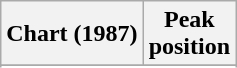<table class="wikitable sortable plainrowheaders" style="text-align:center">
<tr>
<th scope="col">Chart (1987)</th>
<th scope="col">Peak<br>position</th>
</tr>
<tr>
</tr>
<tr>
</tr>
<tr>
</tr>
</table>
